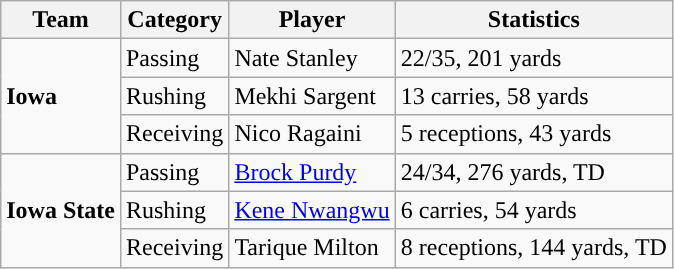<table class="wikitable" style="float: left;">
<tr>
<th>Team</th>
<th>Category</th>
<th>Player</th>
<th>Statistics</th>
</tr>
<tr>
<td rowspan=3><strong>Iowa</strong></td>
<td>Passing</td>
<td>Nate Stanley</td>
<td>22/35, 201 yards</td>
</tr>
<tr>
<td>Rushing</td>
<td>Mekhi Sargent</td>
<td>13 carries, 58 yards</td>
</tr>
<tr>
<td>Receiving</td>
<td>Nico Ragaini</td>
<td>5 receptions, 43 yards</td>
</tr>
<tr>
<td rowspan=3><strong>Iowa State</strong></td>
<td>Passing</td>
<td><a href='#'>Brock Purdy</a></td>
<td>24/34, 276 yards, TD</td>
</tr>
<tr>
<td>Rushing</td>
<td><a href='#'>Kene Nwangwu</a></td>
<td>6 carries, 54 yards</td>
</tr>
<tr>
<td>Receiving</td>
<td>Tarique Milton</td>
<td>8 receptions, 144 yards, TD</td>
</tr>
</table>
